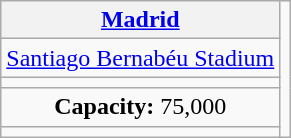<table class="wikitable" style="text-align:center">
<tr>
<th><a href='#'>Madrid</a></th>
<td rowspan="5"></td>
</tr>
<tr>
<td><a href='#'>Santiago Bernabéu Stadium</a></td>
</tr>
<tr>
<td></td>
</tr>
<tr>
<td><strong>Capacity:</strong> 75,000</td>
</tr>
<tr>
<td></td>
</tr>
</table>
